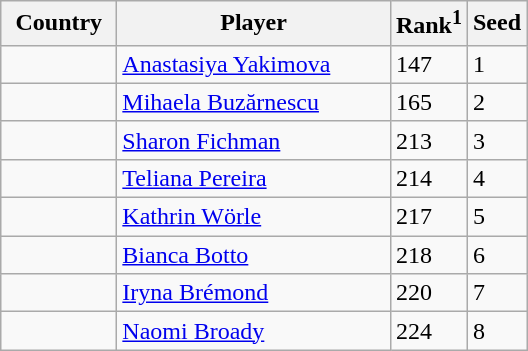<table class="sortable wikitable">
<tr>
<th width="70">Country</th>
<th width="175">Player</th>
<th>Rank<sup>1</sup></th>
<th>Seed</th>
</tr>
<tr>
<td></td>
<td><a href='#'>Anastasiya Yakimova</a></td>
<td>147</td>
<td>1</td>
</tr>
<tr>
<td></td>
<td><a href='#'>Mihaela Buzărnescu</a></td>
<td>165</td>
<td>2</td>
</tr>
<tr>
<td></td>
<td><a href='#'>Sharon Fichman</a></td>
<td>213</td>
<td>3</td>
</tr>
<tr>
<td></td>
<td><a href='#'>Teliana Pereira</a></td>
<td>214</td>
<td>4</td>
</tr>
<tr>
<td></td>
<td><a href='#'>Kathrin Wörle</a></td>
<td>217</td>
<td>5</td>
</tr>
<tr>
<td></td>
<td><a href='#'>Bianca Botto</a></td>
<td>218</td>
<td>6</td>
</tr>
<tr>
<td></td>
<td><a href='#'>Iryna Brémond</a></td>
<td>220</td>
<td>7</td>
</tr>
<tr>
<td></td>
<td><a href='#'>Naomi Broady</a></td>
<td>224</td>
<td>8</td>
</tr>
</table>
